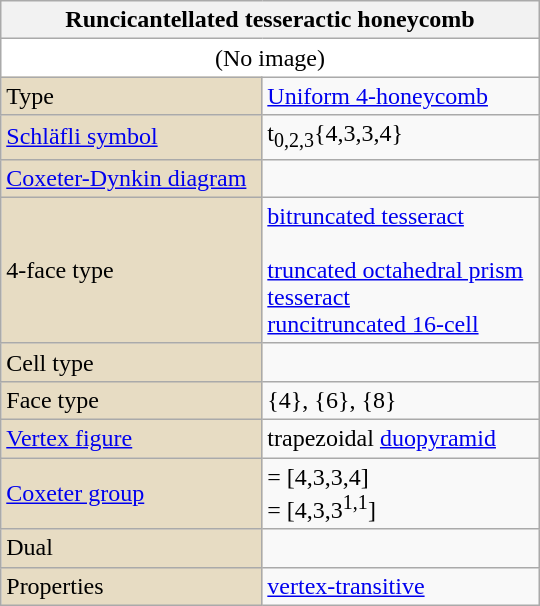<table class="wikitable" align="right" style="margin-left:10px" width="360">
<tr>
<th bgcolor=#e7dcc3 colspan=2>Runcicantellated tesseractic honeycomb</th>
</tr>
<tr>
<td bgcolor=#ffffff align=center colspan=2>(No image)</td>
</tr>
<tr>
<td bgcolor=#e7dcc3>Type</td>
<td><a href='#'>Uniform 4-honeycomb</a></td>
</tr>
<tr>
<td bgcolor=#e7dcc3><a href='#'>Schläfli symbol</a></td>
<td>t<sub>0,2,3</sub>{4,3,3,4}</td>
</tr>
<tr>
<td bgcolor=#e7dcc3><a href='#'>Coxeter-Dynkin diagram</a></td>
<td><br></td>
</tr>
<tr>
<td bgcolor=#e7dcc3>4-face type</td>
<td><a href='#'>bitruncated tesseract</a> <br><br><a href='#'>truncated octahedral prism</a> <br>
<a href='#'>tesseract</a> <br>
<a href='#'>runcitruncated 16-cell</a> </td>
</tr>
<tr>
<td bgcolor=#e7dcc3>Cell type</td>
<td></td>
</tr>
<tr>
<td bgcolor=#e7dcc3>Face type</td>
<td>{4}, {6}, {8}</td>
</tr>
<tr>
<td bgcolor=#e7dcc3><a href='#'>Vertex figure</a></td>
<td>trapezoidal <a href='#'>duopyramid</a></td>
</tr>
<tr>
<td bgcolor=#e7dcc3><a href='#'>Coxeter group</a></td>
<td> = [4,3,3,4]<br> = [4,3,3<sup>1,1</sup>]</td>
</tr>
<tr>
<td bgcolor=#e7dcc3>Dual</td>
<td></td>
</tr>
<tr>
<td bgcolor=#e7dcc3>Properties</td>
<td><a href='#'>vertex-transitive</a></td>
</tr>
</table>
